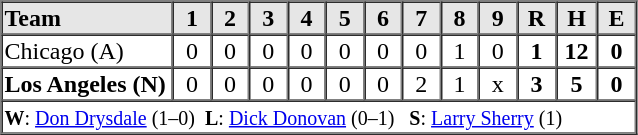<table border=1 cellspacing=0 width=425 style="margin-left:3em;">
<tr style="text-align:center; background-color:#e6e6e6;">
<th align=left width=125>Team</th>
<th width=25>1</th>
<th width=25>2</th>
<th width=25>3</th>
<th width=25>4</th>
<th width=25>5</th>
<th width=25>6</th>
<th width=25>7</th>
<th width=25>8</th>
<th width=25>9</th>
<th width=25>R</th>
<th width=25>H</th>
<th width=25>E</th>
</tr>
<tr style="text-align:center;">
<td align=left>Chicago (A)</td>
<td>0</td>
<td>0</td>
<td>0</td>
<td>0</td>
<td>0</td>
<td>0</td>
<td>0</td>
<td>1</td>
<td>0</td>
<td><strong>1</strong></td>
<td><strong>12</strong></td>
<td><strong>0</strong></td>
</tr>
<tr style="text-align:center;">
<td align=left><strong>Los Angeles (N)</strong></td>
<td>0</td>
<td>0</td>
<td>0</td>
<td>0</td>
<td>0</td>
<td>0</td>
<td>2</td>
<td>1</td>
<td>x</td>
<td><strong>3</strong></td>
<td><strong>5</strong></td>
<td><strong>0</strong></td>
</tr>
<tr style="text-align:left;">
<td colspan=13><small><strong>W</strong>: <a href='#'>Don Drysdale</a> (1–0)  <strong>L</strong>: <a href='#'>Dick Donovan</a> (0–1)   <strong>S</strong>: <a href='#'>Larry Sherry</a> (1)</small></td>
</tr>
</table>
